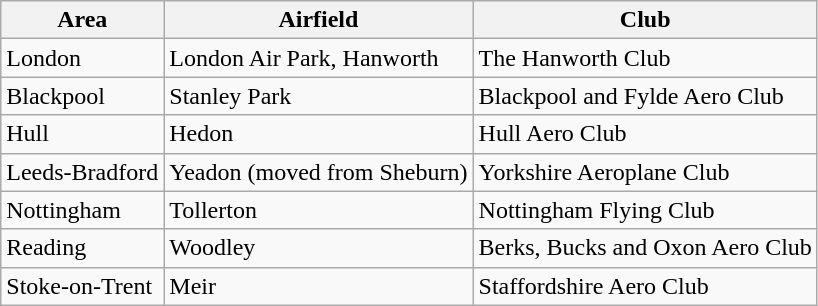<table class="wikitable">
<tr>
<th>Area</th>
<th>Airfield</th>
<th>Club</th>
</tr>
<tr>
<td>London</td>
<td>London Air Park, Hanworth</td>
<td>The Hanworth Club</td>
</tr>
<tr>
<td>Blackpool</td>
<td>Stanley Park</td>
<td>Blackpool and Fylde Aero Club</td>
</tr>
<tr>
<td>Hull</td>
<td>Hedon</td>
<td>Hull Aero Club</td>
</tr>
<tr>
<td>Leeds-Bradford</td>
<td>Yeadon (moved from Sheburn)</td>
<td>Yorkshire Aeroplane Club</td>
</tr>
<tr>
<td>Nottingham</td>
<td>Tollerton</td>
<td>Nottingham Flying Club</td>
</tr>
<tr>
<td>Reading</td>
<td>Woodley</td>
<td>Berks, Bucks and Oxon Aero Club</td>
</tr>
<tr>
<td>Stoke-on-Trent</td>
<td>Meir</td>
<td>Staffordshire Aero Club</td>
</tr>
</table>
